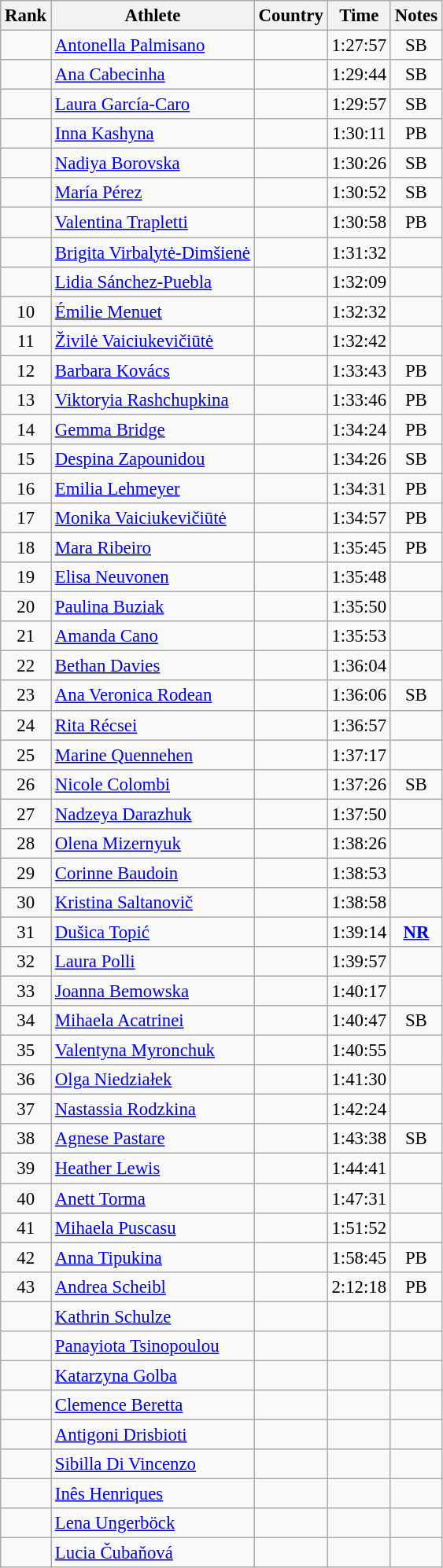<table class="wikitable sortable" style=" text-align:center; font-size:95%;">
<tr>
<th>Rank</th>
<th>Athlete</th>
<th>Country</th>
<th>Time</th>
<th>Notes</th>
</tr>
<tr>
<td></td>
<td align=left><a href='#'>Antonella Palmisano</a></td>
<td align=left></td>
<td>1:27:57</td>
<td>SB</td>
</tr>
<tr>
<td></td>
<td align=left><a href='#'>Ana Cabecinha</a></td>
<td align=left></td>
<td>1:29:44</td>
<td>SB</td>
</tr>
<tr>
<td></td>
<td align=left><a href='#'>Laura García-Caro</a></td>
<td align=left></td>
<td>1:29:57</td>
<td>SB</td>
</tr>
<tr>
<td></td>
<td align=left><a href='#'>Inna Kashyna</a></td>
<td align=left></td>
<td>1:30:11</td>
<td>PB</td>
</tr>
<tr>
<td></td>
<td align=left><a href='#'>Nadiya Borovska</a></td>
<td align=left></td>
<td>1:30:26</td>
<td>SB</td>
</tr>
<tr>
<td></td>
<td align=left><a href='#'>María Pérez</a></td>
<td align=left></td>
<td>1:30:52</td>
<td>SB</td>
</tr>
<tr>
<td></td>
<td align=left><a href='#'>Valentina Trapletti</a></td>
<td align=left></td>
<td>1:30:58</td>
<td>PB</td>
</tr>
<tr>
<td></td>
<td align=left><a href='#'>Brigita Virbalytė-Dimšienė</a></td>
<td align=left></td>
<td>1:31:32</td>
<td></td>
</tr>
<tr>
<td></td>
<td align=left><a href='#'>Lidia Sánchez-Puebla</a></td>
<td align=left></td>
<td>1:32:09</td>
<td></td>
</tr>
<tr>
<td>10</td>
<td align=left><a href='#'>Émilie Menuet</a></td>
<td align=left></td>
<td>1:32:32</td>
<td></td>
</tr>
<tr>
<td>11</td>
<td align=left><a href='#'>Živilė Vaiciukevičiūtė</a></td>
<td align=left></td>
<td>1:32:42</td>
<td></td>
</tr>
<tr>
<td>12</td>
<td align=left><a href='#'>Barbara Kovács</a></td>
<td align=left></td>
<td>1:33:43</td>
<td>PB</td>
</tr>
<tr>
<td>13</td>
<td align=left><a href='#'>Viktoryia Rashchupkina</a></td>
<td align=left></td>
<td>1:33:46</td>
<td>PB</td>
</tr>
<tr>
<td>14</td>
<td align=left><a href='#'>Gemma Bridge</a></td>
<td align=left></td>
<td>1:34:24</td>
<td>PB</td>
</tr>
<tr>
<td>15</td>
<td align=left><a href='#'>Despina Zapounidou</a></td>
<td align=left></td>
<td>1:34:26</td>
<td>SB</td>
</tr>
<tr>
<td>16</td>
<td align=left><a href='#'>Emilia Lehmeyer</a></td>
<td align=left></td>
<td>1:34:31</td>
<td>PB</td>
</tr>
<tr>
<td>17</td>
<td align=left><a href='#'>Monika Vaiciukevičiūtė</a></td>
<td align=left></td>
<td>1:34:57</td>
<td>PB</td>
</tr>
<tr>
<td>18</td>
<td align=left><a href='#'>Mara Ribeiro</a></td>
<td align=left></td>
<td>1:35:45</td>
<td>PB</td>
</tr>
<tr>
<td>19</td>
<td align=left><a href='#'>Elisa Neuvonen</a></td>
<td align=left></td>
<td>1:35:48</td>
<td></td>
</tr>
<tr>
<td>20</td>
<td align=left><a href='#'>Paulina Buziak</a></td>
<td align=left></td>
<td>1:35:50</td>
<td></td>
</tr>
<tr>
<td>21</td>
<td align=left><a href='#'>Amanda Cano</a></td>
<td align=left></td>
<td>1:35:53</td>
<td></td>
</tr>
<tr>
<td>22</td>
<td align=left><a href='#'>Bethan Davies</a></td>
<td align=left></td>
<td>1:36:04</td>
<td></td>
</tr>
<tr>
<td>23</td>
<td align=left><a href='#'>Ana Veronica Rodean</a></td>
<td align=left></td>
<td>1:36:06</td>
<td>SB</td>
</tr>
<tr>
<td>24</td>
<td align=left><a href='#'>Rita Récsei</a></td>
<td align=left></td>
<td>1:36:57</td>
<td></td>
</tr>
<tr>
<td>25</td>
<td align=left><a href='#'>Marine Quennehen</a></td>
<td align=left></td>
<td>1:37:17</td>
<td></td>
</tr>
<tr>
<td>26</td>
<td align=left><a href='#'>Nicole Colombi</a></td>
<td align=left></td>
<td>1:37:26</td>
<td>SB</td>
</tr>
<tr>
<td>27</td>
<td align=left><a href='#'>Nadzeya Darazhuk</a></td>
<td align=left></td>
<td>1:37:50</td>
<td></td>
</tr>
<tr>
<td>28</td>
<td align=left><a href='#'>Olena Mizernyuk</a></td>
<td align=left></td>
<td>1:38:26</td>
<td></td>
</tr>
<tr>
<td>29</td>
<td align=left><a href='#'>Corinne Baudoin</a></td>
<td align=left></td>
<td>1:38:53</td>
<td></td>
</tr>
<tr>
<td>30</td>
<td align=left><a href='#'>Kristina Saltanovič</a></td>
<td align=left></td>
<td>1:38:58</td>
<td></td>
</tr>
<tr>
<td>31</td>
<td align=left><a href='#'>Dušica Topić</a></td>
<td align=left></td>
<td>1:39:14</td>
<td><strong><a href='#'>NR</a></strong></td>
</tr>
<tr>
<td>32</td>
<td align=left><a href='#'>Laura Polli</a></td>
<td align=left></td>
<td>1:39:57</td>
<td></td>
</tr>
<tr>
<td>33</td>
<td align=left><a href='#'>Joanna Bemowska</a></td>
<td align=left></td>
<td>1:40:17</td>
<td></td>
</tr>
<tr>
<td>34</td>
<td align=left><a href='#'>Mihaela Acatrinei</a></td>
<td align=left></td>
<td>1:40:47</td>
<td>SB</td>
</tr>
<tr>
<td>35</td>
<td align=left><a href='#'>Valentyna Myronchuk</a></td>
<td align=left></td>
<td>1:40:55</td>
<td></td>
</tr>
<tr>
<td>36</td>
<td align=left><a href='#'>Olga Niedziałek</a></td>
<td align=left></td>
<td>1:41:30</td>
<td></td>
</tr>
<tr>
<td>37</td>
<td align=left><a href='#'>Nastassia Rodzkina</a></td>
<td align=left></td>
<td>1:42:24</td>
<td></td>
</tr>
<tr>
<td>38</td>
<td align=left><a href='#'>Agnese Pastare</a></td>
<td align=left></td>
<td>1:43:38</td>
<td>SB</td>
</tr>
<tr>
<td>39</td>
<td align=left><a href='#'>Heather Lewis</a></td>
<td align=left></td>
<td>1:44:41</td>
<td></td>
</tr>
<tr>
<td>40</td>
<td align=left><a href='#'>Anett Torma</a></td>
<td align=left></td>
<td>1:47:31</td>
<td></td>
</tr>
<tr>
<td>41</td>
<td align=left><a href='#'>Mihaela Puscasu</a></td>
<td align=left></td>
<td>1:51:52</td>
<td></td>
</tr>
<tr>
<td>42</td>
<td align=left><a href='#'>Anna Tipukina</a></td>
<td align=left></td>
<td>1:58:45</td>
<td>PB</td>
</tr>
<tr>
<td>43</td>
<td align=left><a href='#'>Andrea Scheibl</a></td>
<td align=left></td>
<td>2:12:18</td>
<td>PB</td>
</tr>
<tr>
<td></td>
<td align=left><a href='#'>Kathrin Schulze</a></td>
<td align=left></td>
<td></td>
<td></td>
</tr>
<tr>
<td></td>
<td align=left><a href='#'>Panayiota Tsinopoulou</a></td>
<td align=left></td>
<td></td>
<td></td>
</tr>
<tr>
<td></td>
<td align=left><a href='#'>Katarzyna Golba</a></td>
<td align=left></td>
<td></td>
<td></td>
</tr>
<tr>
<td></td>
<td align=left><a href='#'>Clemence Beretta</a></td>
<td align=left></td>
<td></td>
<td></td>
</tr>
<tr>
<td></td>
<td align=left><a href='#'>Antigoni Drisbioti</a></td>
<td align=left></td>
<td></td>
<td></td>
</tr>
<tr>
<td></td>
<td align=left><a href='#'>Sibilla Di Vincenzo</a></td>
<td align=left></td>
<td></td>
<td></td>
</tr>
<tr>
<td></td>
<td align=left><a href='#'>Inês Henriques</a></td>
<td align=left></td>
<td></td>
<td></td>
</tr>
<tr>
<td></td>
<td align=left><a href='#'>Lena Ungerböck</a></td>
<td align=left></td>
<td></td>
<td></td>
</tr>
<tr>
<td></td>
<td align=left><a href='#'>Lucia Čubaňová</a></td>
<td align=left></td>
<td></td>
<td></td>
</tr>
</table>
